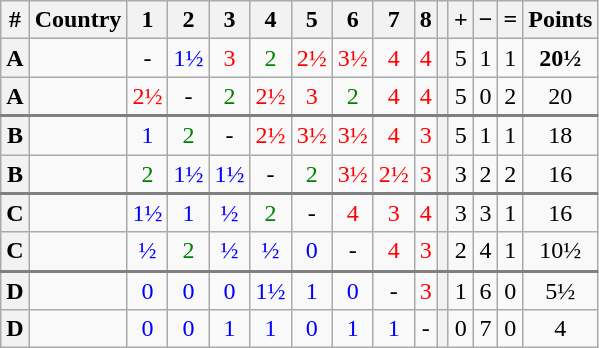<table class="wikitable" style="text-align:center">
<tr>
<th>#</th>
<th>Country</th>
<th>1</th>
<th>2</th>
<th>3</th>
<th>4</th>
<th>5</th>
<th>6</th>
<th>7</th>
<th>8</th>
<th></th>
<th>+</th>
<th>−</th>
<th>=</th>
<th>Points</th>
</tr>
<tr>
<th>A</th>
<td style="text-align: left"></td>
<td>-</td>
<td style="color:blue;">1½</td>
<td style="color:red;">3</td>
<td style="color:green;">2</td>
<td style="color:red;">2½</td>
<td style="color:red;">3½</td>
<td style="color:red;">4</td>
<td style="color:red;">4</td>
<th></th>
<td>5</td>
<td>1</td>
<td>1</td>
<td><strong>20½</strong></td>
</tr>
<tr>
<th>A</th>
<td style="text-align: left"></td>
<td style="color:red;">2½</td>
<td>-</td>
<td style="color:green;">2</td>
<td style="color:red;">2½</td>
<td style="color:red;">3</td>
<td style="color:green;">2</td>
<td style="color:red;">4</td>
<td style="color:red;">4</td>
<th></th>
<td>5</td>
<td>0</td>
<td>2</td>
<td>20</td>
</tr>
<tr style="border-top:2px solid grey;">
<th>B</th>
<td style="text-align: left"></td>
<td style="color:blue;">1</td>
<td style="color:green;">2</td>
<td>-</td>
<td style="color:red;">2½</td>
<td style="color:red;">3½</td>
<td style="color:red;">3½</td>
<td style="color:red;">4</td>
<td style="color:red;">3</td>
<th></th>
<td>5</td>
<td>1</td>
<td>1</td>
<td>18</td>
</tr>
<tr>
<th>B</th>
<td style="text-align: left"></td>
<td style="color:green;">2</td>
<td style="color:blue;">1½</td>
<td style="color:blue;">1½</td>
<td>-</td>
<td style="color:green;">2</td>
<td style="color:red;">3½</td>
<td style="color:red;">2½</td>
<td style="color:red;">3</td>
<th></th>
<td>3</td>
<td>2</td>
<td>2</td>
<td>16</td>
</tr>
<tr style="border-top:2px solid grey;">
<th>C</th>
<td style="text-align: left"></td>
<td style="color:blue;">1½</td>
<td style="color:blue;">1</td>
<td style="color:blue;">½</td>
<td style="color:green;">2</td>
<td>-</td>
<td style="color:red;">4</td>
<td style="color:red;">3</td>
<td style="color:red;">4</td>
<th></th>
<td>3</td>
<td>3</td>
<td>1</td>
<td>16</td>
</tr>
<tr>
<th>C</th>
<td style="text-align: left"></td>
<td style="color:blue;">½</td>
<td style="color:green;">2</td>
<td style="color:blue;">½</td>
<td style="color:blue;">½</td>
<td style="color:blue;">0</td>
<td>-</td>
<td style="color:red;">4</td>
<td style="color:red;">3</td>
<th></th>
<td>2</td>
<td>4</td>
<td>1</td>
<td>10½</td>
</tr>
<tr style="border-top:2px solid grey;">
<th>D</th>
<td style="text-align: left"></td>
<td style="color:blue;">0</td>
<td style="color:blue;">0</td>
<td style="color:blue;">0</td>
<td style="color:blue;">1½</td>
<td style="color:blue;">1</td>
<td style="color:blue;">0</td>
<td>-</td>
<td style="color:red;">3</td>
<th></th>
<td>1</td>
<td>6</td>
<td>0</td>
<td>5½</td>
</tr>
<tr>
<th>D</th>
<td style="text-align: left"></td>
<td style="color:blue;">0</td>
<td style="color:blue;">0</td>
<td style="color:blue;">1</td>
<td style="color:blue;">1</td>
<td style="color:blue;">0</td>
<td style="color:blue;">1</td>
<td style="color:blue;">1</td>
<td>-</td>
<th></th>
<td>0</td>
<td>7</td>
<td>0</td>
<td>4</td>
</tr>
</table>
